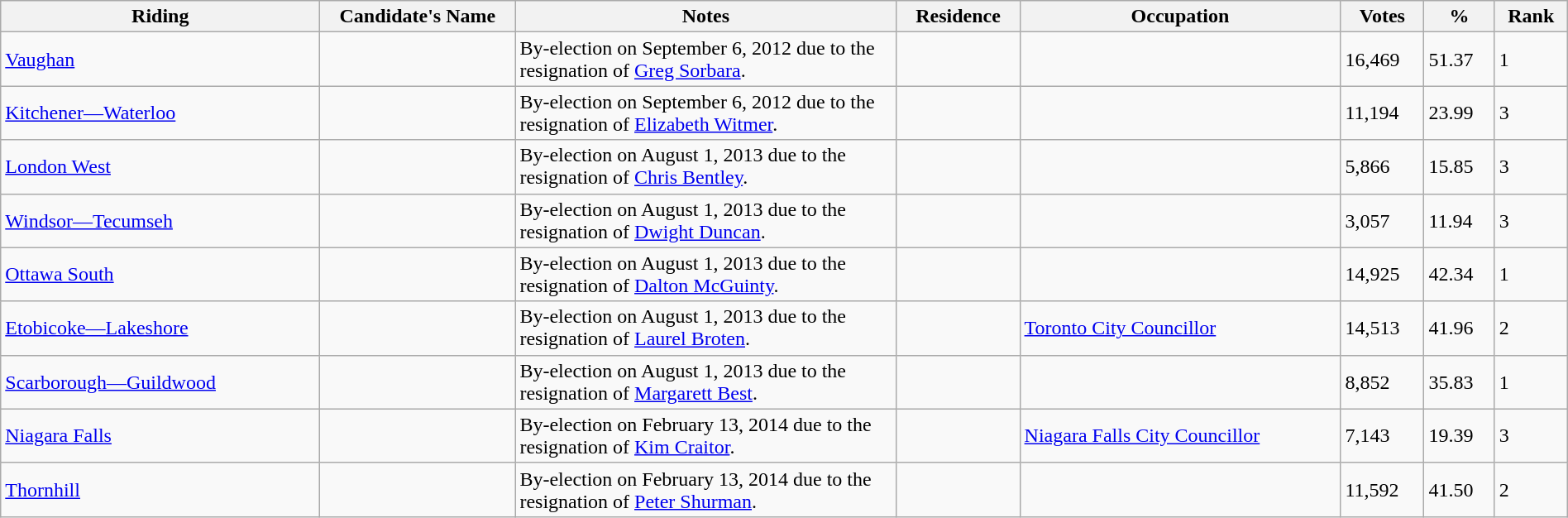<table class="wikitable sortable" width="100%">
<tr>
<th style="width:250px;">Riding<br></th>
<th style="width:150px;">Candidate's Name</th>
<th style="width:300px;">Notes</th>
<th>Residence</th>
<th>Occupation</th>
<th>Votes</th>
<th>%</th>
<th>Rank</th>
</tr>
<tr>
<td><a href='#'>Vaughan</a></td>
<td></td>
<td>By-election on September 6, 2012 due to the resignation of <a href='#'>Greg Sorbara</a>.</td>
<td></td>
<td></td>
<td>16,469</td>
<td>51.37</td>
<td>1</td>
</tr>
<tr>
<td><a href='#'>Kitchener—Waterloo</a></td>
<td></td>
<td>By-election on September 6, 2012 due to the resignation of <a href='#'>Elizabeth Witmer</a>.</td>
<td></td>
<td></td>
<td>11,194</td>
<td>23.99</td>
<td>3</td>
</tr>
<tr>
<td><a href='#'>London West</a></td>
<td></td>
<td>By-election on August 1, 2013 due to the resignation of <a href='#'>Chris Bentley</a>.</td>
<td></td>
<td></td>
<td>5,866</td>
<td>15.85</td>
<td>3</td>
</tr>
<tr>
<td><a href='#'>Windsor—Tecumseh</a></td>
<td></td>
<td>By-election on August 1, 2013 due to the resignation of <a href='#'>Dwight Duncan</a>.</td>
<td></td>
<td></td>
<td>3,057</td>
<td>11.94</td>
<td>3</td>
</tr>
<tr>
<td><a href='#'>Ottawa South</a></td>
<td></td>
<td>By-election on August 1, 2013 due to the resignation of <a href='#'>Dalton McGuinty</a>.</td>
<td></td>
<td></td>
<td>14,925</td>
<td>42.34</td>
<td>1</td>
</tr>
<tr>
<td><a href='#'>Etobicoke—Lakeshore</a></td>
<td></td>
<td>By-election on August 1, 2013 due to the resignation of <a href='#'>Laurel Broten</a>.</td>
<td></td>
<td><a href='#'>Toronto City Councillor</a></td>
<td>14,513</td>
<td>41.96</td>
<td>2</td>
</tr>
<tr>
<td><a href='#'>Scarborough—Guildwood</a></td>
<td></td>
<td>By-election on August 1, 2013 due to the resignation of <a href='#'>Margarett Best</a>.</td>
<td></td>
<td></td>
<td>8,852</td>
<td>35.83</td>
<td>1</td>
</tr>
<tr>
<td><a href='#'>Niagara Falls</a></td>
<td></td>
<td>By-election on February 13, 2014 due to the resignation of <a href='#'>Kim Craitor</a>.</td>
<td></td>
<td><a href='#'>Niagara Falls City Councillor</a></td>
<td>7,143</td>
<td>19.39</td>
<td>3</td>
</tr>
<tr>
<td><a href='#'>Thornhill</a></td>
<td></td>
<td>By-election on February 13, 2014 due to the resignation of <a href='#'>Peter Shurman</a>.</td>
<td></td>
<td></td>
<td>11,592</td>
<td>41.50</td>
<td>2</td>
</tr>
</table>
